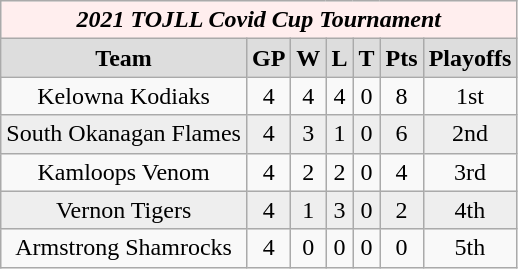<table class="wikitable">
<tr align="center" bgcolor="#ffeeee">
<td colspan="9"><strong><em> 2021 TOJLL Covid Cup Tournament</em></strong></td>
</tr>
<tr align="center"  bgcolor="#dddddd">
<td><strong>Team </strong></td>
<td><strong> GP </strong></td>
<td><strong> W </strong></td>
<td><strong> L </strong></td>
<td><strong> T </strong></td>
<td><strong>Pts</strong></td>
<td><strong>Playoffs</strong></td>
</tr>
<tr align="center">
<td>Kelowna Kodiaks</td>
<td>4</td>
<td>4</td>
<td>4</td>
<td>0</td>
<td>8</td>
<td>1st</td>
</tr>
<tr align="center" bgcolor="#eeeeee">
<td>South Okanagan Flames</td>
<td>4</td>
<td>3</td>
<td>1</td>
<td>0</td>
<td>6</td>
<td>2nd</td>
</tr>
<tr align="center">
<td>Kamloops Venom</td>
<td>4</td>
<td>2</td>
<td>2</td>
<td>0</td>
<td>4</td>
<td>3rd</td>
</tr>
<tr align="center" bgcolor="#eeeeee">
<td>Vernon Tigers</td>
<td>4</td>
<td>1</td>
<td>3</td>
<td>0</td>
<td>2</td>
<td>4th</td>
</tr>
<tr align="center">
<td>Armstrong Shamrocks</td>
<td>4</td>
<td>0</td>
<td>0</td>
<td>0</td>
<td>0</td>
<td>5th</td>
</tr>
</table>
